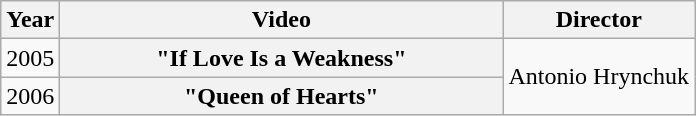<table class="wikitable plainrowheaders">
<tr>
<th>Year</th>
<th style="width:18em;">Video</th>
<th>Director</th>
</tr>
<tr>
<td>2005</td>
<th scope="row">"If Love Is a Weakness"</th>
<td rowspan="2">Antonio Hrynchuk</td>
</tr>
<tr>
<td>2006</td>
<th scope="row">"Queen of Hearts"</th>
</tr>
</table>
